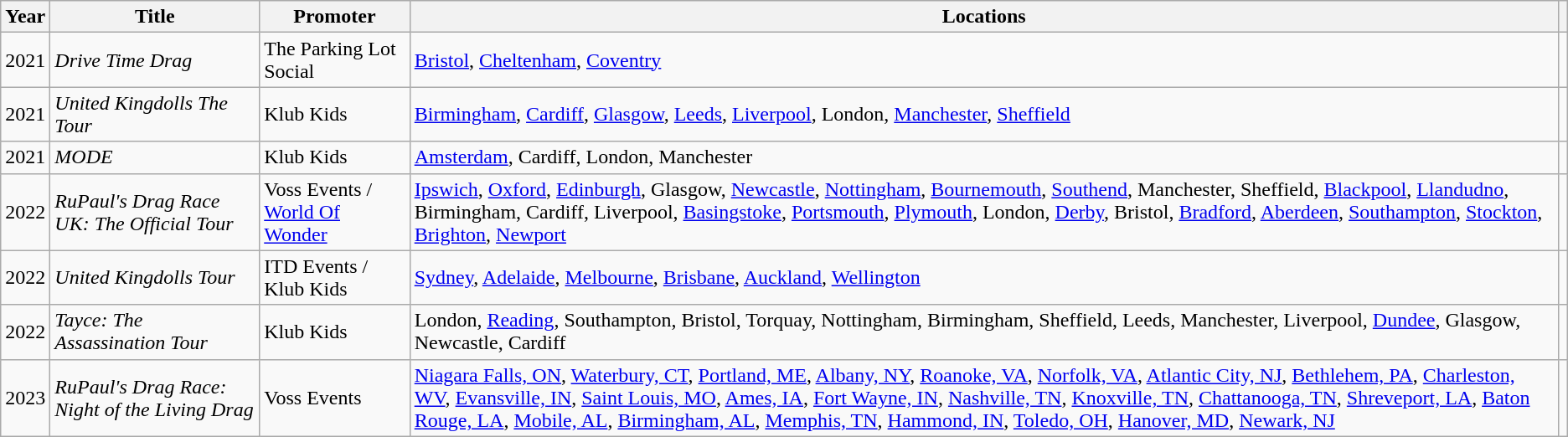<table class="wikitable plainrowheaders sortable">
<tr>
<th scope="col">Year</th>
<th scope="col">Title</th>
<th scope="col">Promoter</th>
<th scope="col">Locations</th>
<th style="text-align: center;" class="unsortable"></th>
</tr>
<tr>
<td>2021</td>
<td><em>Drive Time Drag</em></td>
<td>The Parking Lot Social</td>
<td><a href='#'>Bristol</a>, <a href='#'>Cheltenham</a>, <a href='#'>Coventry</a></td>
<td></td>
</tr>
<tr>
<td>2021</td>
<td><em>United Kingdolls The Tour</em></td>
<td>Klub Kids</td>
<td><a href='#'>Birmingham</a>, <a href='#'>Cardiff</a>, <a href='#'>Glasgow</a>, <a href='#'>Leeds</a>, <a href='#'>Liverpool</a>, London, <a href='#'>Manchester</a>, <a href='#'>Sheffield</a></td>
<td></td>
</tr>
<tr>
<td>2021</td>
<td><em>MODE</em></td>
<td>Klub Kids</td>
<td><a href='#'>Amsterdam</a>, Cardiff, London, Manchester</td>
<td></td>
</tr>
<tr>
<td>2022</td>
<td><em>RuPaul's Drag Race UK: The Official Tour</em></td>
<td>Voss Events / <a href='#'>World Of Wonder</a></td>
<td><a href='#'>Ipswich</a>, <a href='#'>Oxford</a>, <a href='#'>Edinburgh</a>, Glasgow, <a href='#'>Newcastle</a>, <a href='#'>Nottingham</a>, <a href='#'>Bournemouth</a>, <a href='#'>Southend</a>, Manchester, Sheffield, <a href='#'>Blackpool</a>, <a href='#'>Llandudno</a>, Birmingham, Cardiff, Liverpool, <a href='#'>Basingstoke</a>, <a href='#'>Portsmouth</a>, <a href='#'>Plymouth</a>, London, <a href='#'>Derby</a>, Bristol, <a href='#'>Bradford</a>, <a href='#'>Aberdeen</a>, <a href='#'>Southampton</a>, <a href='#'>Stockton</a>, <a href='#'>Brighton</a>, <a href='#'>Newport</a></td>
<td></td>
</tr>
<tr>
<td>2022</td>
<td><em>United Kingdolls Tour</em></td>
<td>ITD Events / Klub Kids</td>
<td><a href='#'>Sydney</a>, <a href='#'>Adelaide</a>, <a href='#'>Melbourne</a>, <a href='#'>Brisbane</a>, <a href='#'>Auckland</a>, <a href='#'>Wellington</a></td>
<td></td>
</tr>
<tr>
<td>2022</td>
<td><em>Tayce: The Assassination Tour</em></td>
<td>Klub Kids</td>
<td>London, <a href='#'>Reading</a>, Southampton, Bristol, Torquay, Nottingham, Birmingham, Sheffield, Leeds, Manchester, Liverpool, <a href='#'>Dundee</a>, Glasgow, Newcastle, Cardiff</td>
<td></td>
</tr>
<tr>
<td>2023</td>
<td><em>RuPaul's Drag Race: Night of the Living Drag</em></td>
<td>Voss Events</td>
<td><a href='#'>Niagara Falls, ON</a>, <a href='#'>Waterbury, CT</a>, <a href='#'>Portland, ME</a>, <a href='#'>Albany, NY</a>, <a href='#'>Roanoke, VA</a>, <a href='#'>Norfolk, VA</a>, <a href='#'>Atlantic City, NJ</a>, <a href='#'>Bethlehem, PA</a>, <a href='#'>Charleston, WV</a>, <a href='#'>Evansville, IN</a>, <a href='#'>Saint Louis, MO</a>, <a href='#'>Ames, IA</a>, <a href='#'>Fort Wayne, IN</a>, <a href='#'>Nashville, TN</a>, <a href='#'>Knoxville, TN</a>, <a href='#'>Chattanooga, TN</a>, <a href='#'>Shreveport, LA</a>, <a href='#'>Baton Rouge, LA</a>, <a href='#'>Mobile, AL</a>, <a href='#'>Birmingham, AL</a>, <a href='#'>Memphis, TN</a>, <a href='#'>Hammond, IN</a>, <a href='#'>Toledo, OH</a>, <a href='#'>Hanover, MD</a>, <a href='#'>Newark, NJ</a></td>
<td></td>
</tr>
</table>
